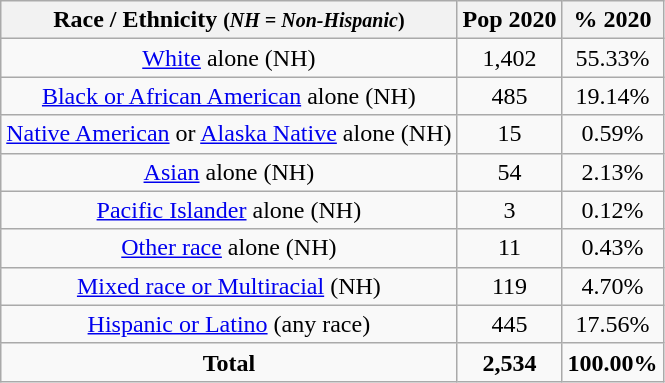<table class="wikitable" style="text-align:center;">
<tr>
<th>Race / Ethnicity <small>(<em>NH = Non-Hispanic</em>)</small></th>
<th>Pop 2020</th>
<th>% 2020</th>
</tr>
<tr>
<td><a href='#'>White</a> alone (NH)</td>
<td>1,402</td>
<td>55.33%</td>
</tr>
<tr>
<td><a href='#'>Black or African American</a> alone (NH)</td>
<td>485</td>
<td>19.14%</td>
</tr>
<tr>
<td><a href='#'>Native American</a> or <a href='#'>Alaska Native</a> alone (NH)</td>
<td>15</td>
<td>0.59%</td>
</tr>
<tr>
<td><a href='#'>Asian</a> alone (NH)</td>
<td>54</td>
<td>2.13%</td>
</tr>
<tr>
<td><a href='#'>Pacific Islander</a> alone (NH)</td>
<td>3</td>
<td>0.12%</td>
</tr>
<tr>
<td><a href='#'>Other race</a> alone (NH)</td>
<td>11</td>
<td>0.43%</td>
</tr>
<tr>
<td><a href='#'>Mixed race or Multiracial</a> (NH)</td>
<td>119</td>
<td>4.70%</td>
</tr>
<tr>
<td><a href='#'>Hispanic or Latino</a> (any race)</td>
<td>445</td>
<td>17.56%</td>
</tr>
<tr>
<td><strong>Total</strong></td>
<td><strong>2,534</strong></td>
<td><strong>100.00%</strong></td>
</tr>
</table>
